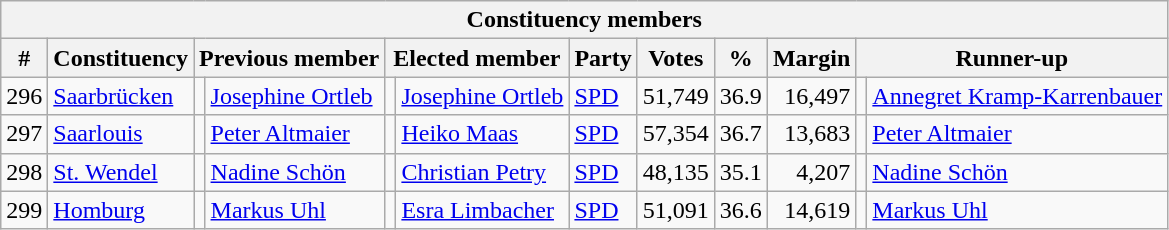<table class="wikitable sortable" style="text-align:right">
<tr>
<th colspan="12">Constituency members</th>
</tr>
<tr>
<th>#</th>
<th>Constituency</th>
<th colspan="2">Previous member</th>
<th colspan="2">Elected member</th>
<th>Party</th>
<th>Votes</th>
<th>%</th>
<th>Margin</th>
<th colspan="2">Runner-up</th>
</tr>
<tr>
<td>296</td>
<td align=left><a href='#'>Saarbrücken</a></td>
<td bgcolor=></td>
<td align=left><a href='#'>Josephine Ortleb</a></td>
<td bgcolor=></td>
<td align=left><a href='#'>Josephine Ortleb</a></td>
<td align=left><a href='#'>SPD</a></td>
<td>51,749</td>
<td>36.9</td>
<td>16,497</td>
<td bgcolor=></td>
<td align=left><a href='#'>Annegret Kramp-Karrenbauer</a></td>
</tr>
<tr>
<td>297</td>
<td align=left><a href='#'>Saarlouis</a></td>
<td bgcolor=></td>
<td align=left><a href='#'>Peter Altmaier</a></td>
<td bgcolor=></td>
<td align=left><a href='#'>Heiko Maas</a></td>
<td align=left><a href='#'>SPD</a></td>
<td>57,354</td>
<td>36.7</td>
<td>13,683</td>
<td bgcolor=></td>
<td align=left><a href='#'>Peter Altmaier</a></td>
</tr>
<tr>
<td>298</td>
<td align=left><a href='#'>St. Wendel</a></td>
<td bgcolor=></td>
<td align=left><a href='#'>Nadine Schön</a></td>
<td bgcolor=></td>
<td align=left><a href='#'>Christian Petry</a></td>
<td align=left><a href='#'>SPD</a></td>
<td>48,135</td>
<td>35.1</td>
<td>4,207</td>
<td bgcolor=></td>
<td align=left><a href='#'>Nadine Schön</a></td>
</tr>
<tr>
<td>299</td>
<td align=left><a href='#'>Homburg</a></td>
<td bgcolor=></td>
<td align=left><a href='#'>Markus Uhl</a></td>
<td bgcolor=></td>
<td align=left><a href='#'>Esra Limbacher</a></td>
<td align=left><a href='#'>SPD</a></td>
<td>51,091</td>
<td>36.6</td>
<td>14,619</td>
<td bgcolor=></td>
<td align=left><a href='#'>Markus Uhl</a></td>
</tr>
</table>
